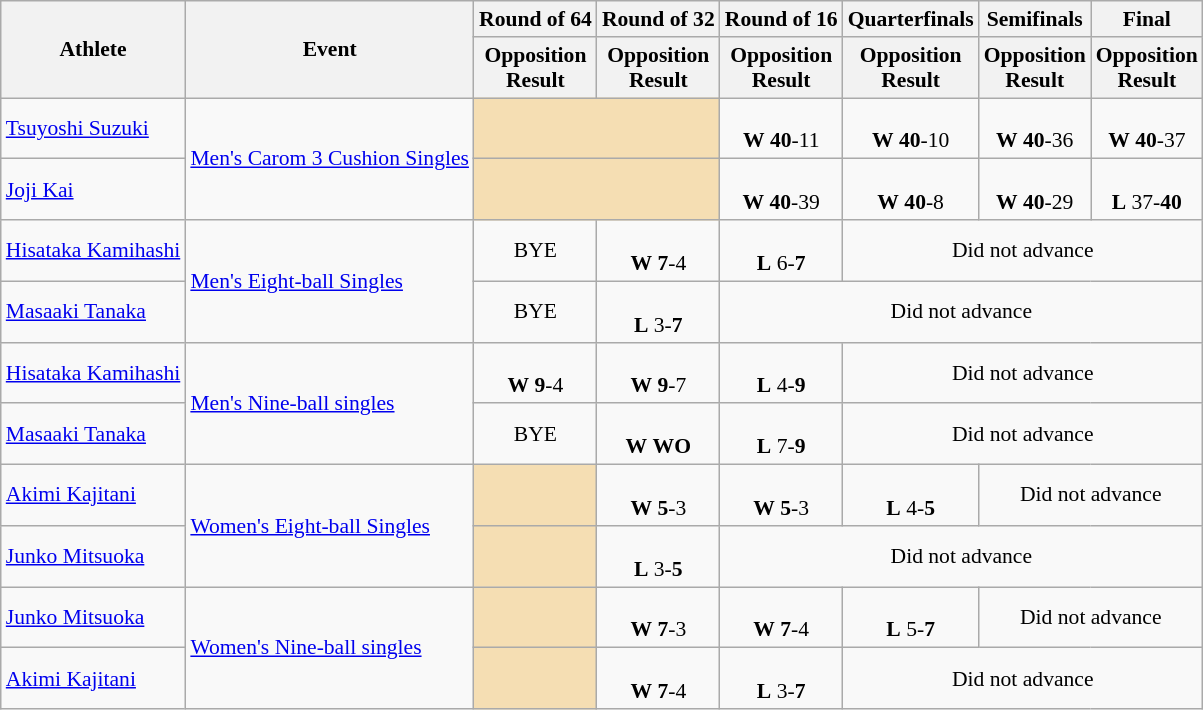<table class=wikitable style="font-size:90%">
<tr>
<th rowspan=2>Athlete</th>
<th rowspan=2>Event</th>
<th>Round of 64</th>
<th>Round of 32</th>
<th>Round of 16</th>
<th>Quarterfinals</th>
<th>Semifinals</th>
<th>Final</th>
</tr>
<tr>
<th>Opposition<br>Result</th>
<th>Opposition<br>Result</th>
<th>Opposition<br>Result</th>
<th>Opposition<br>Result</th>
<th>Opposition<br>Result</th>
<th>Opposition<br>Result</th>
</tr>
<tr>
<td><a href='#'>Tsuyoshi Suzuki</a></td>
<td rowspan=2><a href='#'>Men's Carom 3 Cushion Singles</a></td>
<td style="background:wheat;" colspan=2></td>
<td align=center><br><strong>W</strong> <strong>40</strong>-11</td>
<td align=center><br><strong>W</strong> <strong>40</strong>-10</td>
<td align=center><br><strong>W</strong> <strong>40</strong>-36</td>
<td align=center><br><strong>W</strong> <strong>40</strong>-37<br></td>
</tr>
<tr>
<td><a href='#'>Joji Kai</a></td>
<td style="background:wheat;" colspan=2></td>
<td align=center><br><strong>W</strong> <strong>40</strong>-39</td>
<td align=center><br><strong>W</strong> <strong>40</strong>-8</td>
<td align=center><br><strong>W</strong> <strong>40</strong>-29</td>
<td align=center><br><strong>L</strong> 37-<strong>40</strong><br></td>
</tr>
<tr>
<td><a href='#'>Hisataka Kamihashi</a></td>
<td rowspan=2><a href='#'>Men's Eight-ball Singles</a></td>
<td align=center>BYE</td>
<td align=center><br><strong>W</strong> <strong>7</strong>-4</td>
<td align=center><br><strong>L</strong> 6-<strong>7</strong></td>
<td style="text-align:center;" colspan="7">Did not advance</td>
</tr>
<tr>
<td><a href='#'>Masaaki Tanaka</a></td>
<td align=center>BYE</td>
<td align=center><br><strong>L</strong> 3-<strong>7</strong></td>
<td style="text-align:center;" colspan="7">Did not advance</td>
</tr>
<tr>
<td><a href='#'>Hisataka Kamihashi</a></td>
<td rowspan=2><a href='#'>Men's Nine-ball singles</a></td>
<td align=center><br><strong>W</strong> <strong>9</strong>-4</td>
<td align=center><br><strong>W</strong> <strong>9</strong>-7</td>
<td align=center><br><strong>L</strong> 4-<strong>9</strong></td>
<td style="text-align:center;" colspan="7">Did not advance</td>
</tr>
<tr>
<td><a href='#'>Masaaki Tanaka</a></td>
<td align=center>BYE</td>
<td align=center><br><strong>W</strong> <strong>WO</strong></td>
<td align=center><br><strong>L</strong> 7-<strong>9</strong></td>
<td style="text-align:center;" colspan="7">Did not advance</td>
</tr>
<tr>
<td><a href='#'>Akimi Kajitani</a></td>
<td rowspan=2><a href='#'>Women's Eight-ball Singles</a></td>
<td style="background:wheat;"></td>
<td align=center><br><strong>W</strong> <strong>5</strong>-3</td>
<td align=center><br><strong>W</strong> <strong>5</strong>-3</td>
<td align=center><br><strong>L</strong> 4-<strong>5</strong></td>
<td style="text-align:center;" colspan="7">Did not advance</td>
</tr>
<tr>
<td><a href='#'>Junko Mitsuoka</a></td>
<td style="background:wheat;"></td>
<td align=center><br><strong>L</strong> 3-<strong>5</strong></td>
<td style="text-align:center;" colspan="7">Did not advance</td>
</tr>
<tr>
<td><a href='#'>Junko Mitsuoka</a></td>
<td rowspan=2><a href='#'>Women's Nine-ball singles</a></td>
<td style="background:wheat;"></td>
<td align=center><br><strong>W</strong> <strong>7</strong>-3</td>
<td align=center><br><strong>W</strong> <strong>7</strong>-4</td>
<td align=center><br><strong>L</strong> 5-<strong>7</strong></td>
<td style="text-align:center;" colspan="7">Did not advance</td>
</tr>
<tr>
<td><a href='#'>Akimi Kajitani</a></td>
<td style="background:wheat;"></td>
<td align=center><br><strong>W</strong> <strong>7</strong>-4</td>
<td align=center><br><strong>L</strong> 3-<strong>7</strong></td>
<td style="text-align:center;" colspan="7">Did not advance</td>
</tr>
</table>
